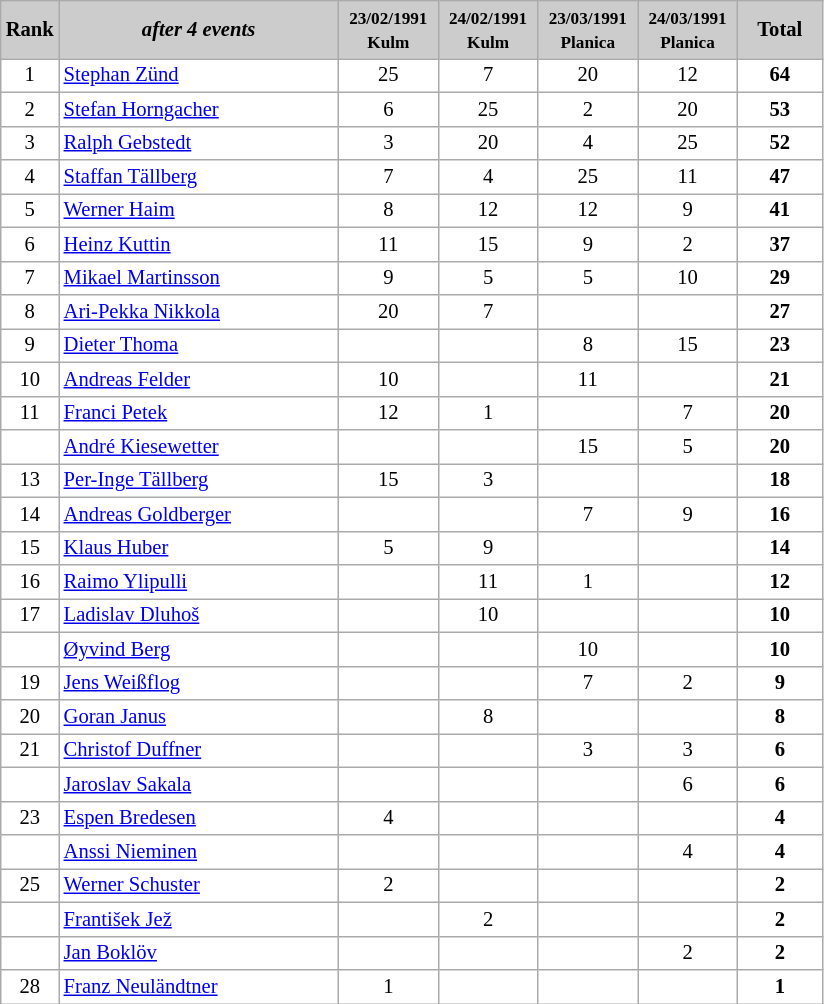<table class="wikitable plainrowheaders" style="background:#fff; font-size:86%; line-height:16px; border:gray solid 1px; border-collapse:collapse;">
<tr style="background:#ccc; text-align:center;">
<th scope="col" style="background:#ccc;" width=10px;">Rank</th>
<th scope="col" style="background:#ccc;" width=180px;"><em>after 4 events</em></th>
<th scope="col" style="background:#ccc;" width=60px;"><small>23/02/1991<br>Kulm</small></th>
<th scope="col" style="background:#ccc;" width=60px;"><small>24/02/1991<br>Kulm</small></th>
<th scope="col" style="background:#ccc;" width=60px;"><small>23/03/1991<br>Planica</small></th>
<th scope="col" style="background:#ccc;" width=60px;"><small>24/03/1991<br>Planica</small></th>
<th scope="col" style="background:#ccc;" width=50px;">Total</th>
</tr>
<tr align="center">
<td>1</td>
<td align="left"> <a href='#'>Stephan Zünd</a></td>
<td>25</td>
<td>7</td>
<td>20</td>
<td>12</td>
<td><strong>64</strong></td>
</tr>
<tr align="center">
<td>2</td>
<td align="left"> <a href='#'>Stefan Horngacher</a></td>
<td>6</td>
<td>25</td>
<td>2</td>
<td>20</td>
<td><strong>53</strong></td>
</tr>
<tr align="center">
<td>3</td>
<td align="left"> <a href='#'>Ralph Gebstedt</a></td>
<td>3</td>
<td>20</td>
<td>4</td>
<td>25</td>
<td><strong>52</strong></td>
</tr>
<tr align="center">
<td>4</td>
<td align="left"> <a href='#'>Staffan Tällberg</a></td>
<td>7</td>
<td>4</td>
<td>25</td>
<td>11</td>
<td><strong>47</strong></td>
</tr>
<tr align="center">
<td>5</td>
<td align="left"> <a href='#'>Werner Haim</a></td>
<td>8</td>
<td>12</td>
<td>12</td>
<td>9</td>
<td><strong>41</strong></td>
</tr>
<tr align="center">
<td>6</td>
<td align="left"> <a href='#'>Heinz Kuttin</a></td>
<td>11</td>
<td>15</td>
<td>9</td>
<td>2</td>
<td><strong>37</strong></td>
</tr>
<tr align="center">
<td>7</td>
<td align="left"> <a href='#'>Mikael Martinsson</a></td>
<td>9</td>
<td>5</td>
<td>5</td>
<td>10</td>
<td><strong>29</strong></td>
</tr>
<tr align="center">
<td>8</td>
<td align="left"> <a href='#'>Ari-Pekka Nikkola</a></td>
<td>20</td>
<td>7</td>
<td></td>
<td></td>
<td><strong>27</strong></td>
</tr>
<tr align="center">
<td>9</td>
<td align="left"> <a href='#'>Dieter Thoma</a></td>
<td></td>
<td></td>
<td>8</td>
<td>15</td>
<td><strong>23</strong></td>
</tr>
<tr align="center">
<td>10</td>
<td align="left"> <a href='#'>Andreas Felder</a></td>
<td>10</td>
<td></td>
<td>11</td>
<td></td>
<td><strong>21</strong></td>
</tr>
<tr align="center">
<td>11</td>
<td align="left"> <a href='#'>Franci Petek</a></td>
<td>12</td>
<td>1</td>
<td></td>
<td>7</td>
<td><strong>20</strong></td>
</tr>
<tr align="center">
<td></td>
<td align="left"> <a href='#'>André Kiesewetter</a></td>
<td></td>
<td></td>
<td>15</td>
<td>5</td>
<td><strong>20</strong></td>
</tr>
<tr align="center">
<td>13</td>
<td align="left"> <a href='#'>Per-Inge Tällberg</a></td>
<td>15</td>
<td>3</td>
<td></td>
<td></td>
<td><strong>18</strong></td>
</tr>
<tr align="center">
<td>14</td>
<td align="left"> <a href='#'>Andreas Goldberger</a></td>
<td></td>
<td></td>
<td>7</td>
<td>9</td>
<td><strong>16</strong></td>
</tr>
<tr align="center">
<td>15</td>
<td align="left"> <a href='#'>Klaus Huber</a></td>
<td>5</td>
<td>9</td>
<td></td>
<td></td>
<td><strong>14</strong></td>
</tr>
<tr align="center">
<td>16</td>
<td align="left"> <a href='#'>Raimo Ylipulli</a></td>
<td></td>
<td>11</td>
<td>1</td>
<td></td>
<td><strong>12</strong></td>
</tr>
<tr align="center">
<td>17</td>
<td align="left"> <a href='#'>Ladislav Dluhoš</a></td>
<td></td>
<td>10</td>
<td></td>
<td></td>
<td><strong>10</strong></td>
</tr>
<tr align="center">
<td></td>
<td align="left"> <a href='#'>Øyvind Berg</a></td>
<td></td>
<td></td>
<td>10</td>
<td></td>
<td><strong>10</strong></td>
</tr>
<tr align="center">
<td>19</td>
<td align="left"> <a href='#'>Jens Weißflog</a></td>
<td></td>
<td></td>
<td>7</td>
<td>2</td>
<td><strong>9</strong></td>
</tr>
<tr align="center">
<td>20</td>
<td align="left"> <a href='#'>Goran Janus</a></td>
<td></td>
<td>8</td>
<td></td>
<td></td>
<td><strong>8</strong></td>
</tr>
<tr align="center">
<td>21</td>
<td align="left"> <a href='#'>Christof Duffner</a></td>
<td></td>
<td></td>
<td>3</td>
<td>3</td>
<td><strong>6</strong></td>
</tr>
<tr align="center">
<td></td>
<td align="left"> <a href='#'>Jaroslav Sakala</a></td>
<td></td>
<td></td>
<td></td>
<td>6</td>
<td><strong>6</strong></td>
</tr>
<tr align="center">
<td>23</td>
<td align="left"> <a href='#'>Espen Bredesen</a></td>
<td>4</td>
<td></td>
<td></td>
<td></td>
<td><strong>4</strong></td>
</tr>
<tr align="center">
<td></td>
<td align="left"> <a href='#'>Anssi Nieminen</a></td>
<td></td>
<td></td>
<td></td>
<td>4</td>
<td><strong>4</strong></td>
</tr>
<tr align="center">
<td>25</td>
<td align="left"> <a href='#'>Werner Schuster</a></td>
<td>2</td>
<td></td>
<td></td>
<td></td>
<td><strong>2</strong></td>
</tr>
<tr align="center">
<td></td>
<td align="left"> <a href='#'>František Jež</a></td>
<td></td>
<td>2</td>
<td></td>
<td></td>
<td><strong>2</strong></td>
</tr>
<tr align="center">
<td></td>
<td align="left"> <a href='#'>Jan Boklöv</a></td>
<td></td>
<td></td>
<td></td>
<td>2</td>
<td><strong>2</strong></td>
</tr>
<tr align="center">
<td>28</td>
<td align="left"> <a href='#'>Franz Neuländtner</a></td>
<td>1</td>
<td></td>
<td></td>
<td></td>
<td><strong>1</strong></td>
</tr>
</table>
